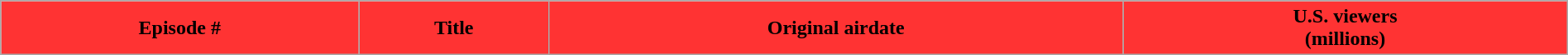<table class="wikitable plainrowheaders" style="width:100%; margin:auto;">
<tr>
<th style="background:#f33; color:black text-align:center;">Episode # </th>
<th ! style="background:#f33; color:black text-align:center;">Title</th>
<th ! style="background:#f33; color:black text-align:center;">Original airdate</th>
<th ! style="background:#f33; color:black text-align:center;">U.S. viewers<br>(millions)<br>










</th>
</tr>
</table>
